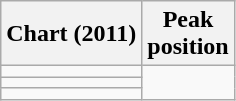<table class="wikitable">
<tr>
<th align="center">Chart (2011)</th>
<th align="center">Peak<br>position</th>
</tr>
<tr>
<td></td>
</tr>
<tr>
<td></td>
</tr>
<tr>
<td></td>
</tr>
</table>
